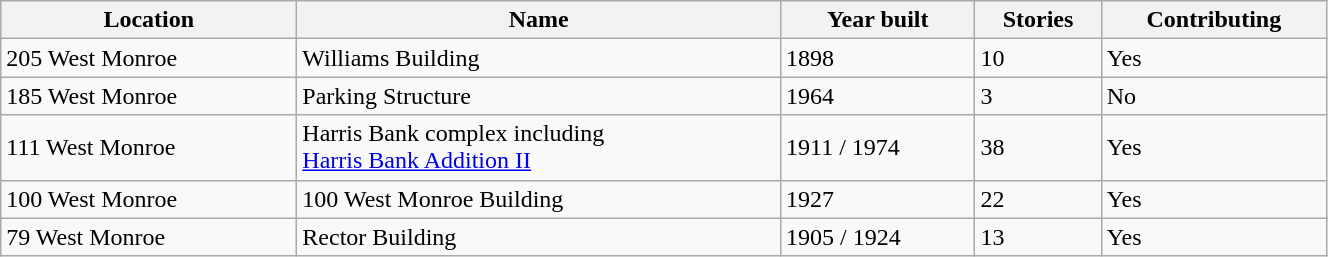<table class=wikitable width=70%>
<tr>
<th width=190px>Location</th>
<th>Name</th>
<th>Year built</th>
<th>Stories</th>
<th>Contributing</th>
</tr>
<tr>
<td>205 West Monroe</td>
<td>Williams Building<br></td>
<td>1898</td>
<td>10</td>
<td>Yes</td>
</tr>
<tr>
<td>185 West Monroe</td>
<td>Parking Structure<br></td>
<td>1964</td>
<td>3</td>
<td>No</td>
</tr>
<tr>
<td>111 West Monroe</td>
<td>Harris Bank complex including<br><a href='#'>Harris Bank Addition II</a><br></td>
<td>1911 / 1974</td>
<td>38</td>
<td>Yes</td>
</tr>
<tr>
<td>100 West Monroe</td>
<td>100 West Monroe Building</td>
<td>1927</td>
<td>22</td>
<td>Yes</td>
</tr>
<tr>
<td>79 West Monroe</td>
<td>Rector Building</td>
<td>1905 / 1924</td>
<td>13</td>
<td>Yes</td>
</tr>
</table>
